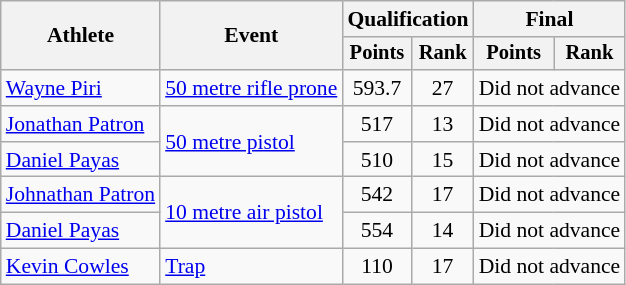<table class="wikitable" style="font-size:90%">
<tr>
<th rowspan=2>Athlete</th>
<th rowspan=2>Event</th>
<th colspan=2>Qualification</th>
<th colspan=2>Final</th>
</tr>
<tr style="font-size:95%">
<th>Points</th>
<th>Rank</th>
<th>Points</th>
<th>Rank</th>
</tr>
<tr align=center>
<td align=left><a href='#'>Wayne Piri</a></td>
<td align=left><a href='#'>50 metre rifle prone</a></td>
<td>593.7</td>
<td>27</td>
<td colspan=2>Did not advance</td>
</tr>
<tr align=center>
<td align=left><a href='#'>Jonathan Patron</a></td>
<td align=left rowspan=2><a href='#'>50 metre pistol</a></td>
<td>517</td>
<td>13</td>
<td colspan=2>Did not advance</td>
</tr>
<tr align=center>
<td align=left><a href='#'>Daniel Payas</a></td>
<td>510</td>
<td>15</td>
<td colspan=2>Did not advance</td>
</tr>
<tr align=center>
<td align=left><a href='#'>Johnathan Patron</a></td>
<td align=left rowspan=2><a href='#'>10 metre air pistol</a></td>
<td>542</td>
<td>17</td>
<td colspan=2>Did not advance</td>
</tr>
<tr align=center>
<td align=left><a href='#'>Daniel Payas</a></td>
<td>554</td>
<td>14</td>
<td colspan=2>Did not advance</td>
</tr>
<tr align=center>
<td align=left><a href='#'>Kevin Cowles</a></td>
<td align=left><a href='#'>Trap</a></td>
<td>110</td>
<td>17</td>
<td colspan=2>Did not advance</td>
</tr>
</table>
